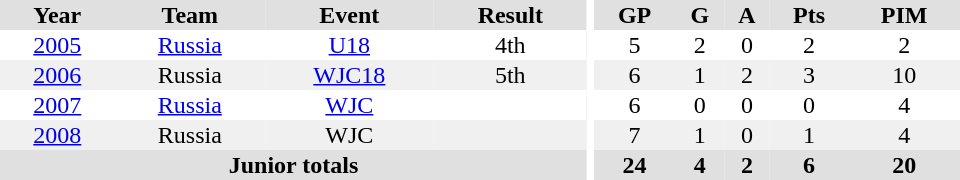<table border="0" cellpadding="1" cellspacing="0" ID="Table3" style="text-align:center; width:40em">
<tr ALIGN="center" bgcolor="#e0e0e0">
<th>Year</th>
<th>Team</th>
<th>Event</th>
<th>Result</th>
<th rowspan="99" bgcolor="#ffffff"></th>
<th>GP</th>
<th>G</th>
<th>A</th>
<th>Pts</th>
<th>PIM</th>
</tr>
<tr>
<td><a href='#'>2005</a></td>
<td><a href='#'>Russia</a></td>
<td><a href='#'>U18</a></td>
<td>4th</td>
<td>5</td>
<td>2</td>
<td>0</td>
<td>2</td>
<td>2</td>
</tr>
<tr bgcolor="#f0f0f0">
<td><a href='#'>2006</a></td>
<td>Russia</td>
<td><a href='#'>WJC18</a></td>
<td>5th</td>
<td>6</td>
<td>1</td>
<td>2</td>
<td>3</td>
<td>10</td>
</tr>
<tr>
<td><a href='#'>2007</a></td>
<td><a href='#'>Russia</a></td>
<td><a href='#'>WJC</a></td>
<td></td>
<td>6</td>
<td>0</td>
<td>0</td>
<td>0</td>
<td>4</td>
</tr>
<tr bgcolor="#f0f0f0">
<td><a href='#'>2008</a></td>
<td>Russia</td>
<td>WJC</td>
<td></td>
<td>7</td>
<td>1</td>
<td>0</td>
<td>1</td>
<td>4</td>
</tr>
<tr bgcolor="#e0e0e0">
<th colspan="4">Junior totals</th>
<th>24</th>
<th>4</th>
<th>2</th>
<th>6</th>
<th>20</th>
</tr>
</table>
